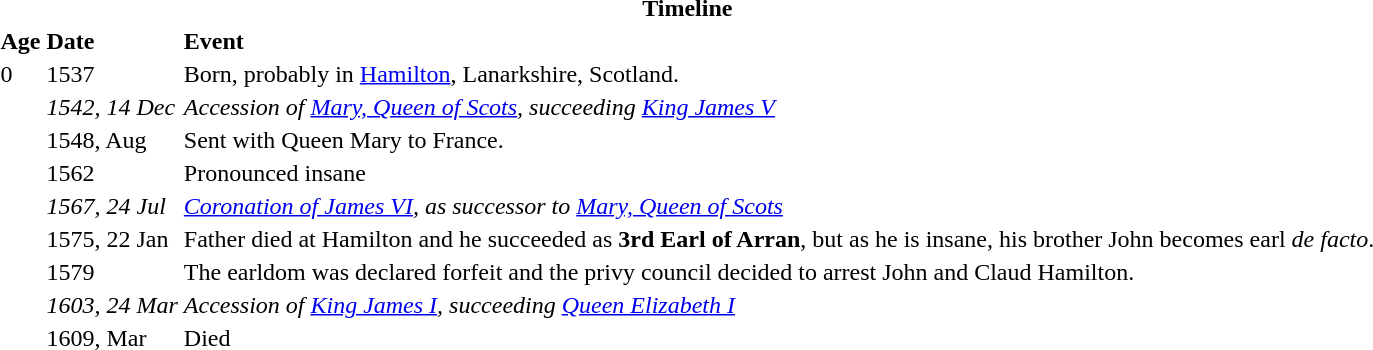<table>
<tr>
<th colspan=3>Timeline</th>
</tr>
<tr>
<th align="left">Age</th>
<th align="left">Date</th>
<th align="left">Event</th>
</tr>
<tr>
<td>0</td>
<td>1537</td>
<td>Born, probably in <a href='#'>Hamilton</a>, Lanarkshire, Scotland.</td>
</tr>
<tr>
<td></td>
<td><em>1542, 14 Dec</em></td>
<td><em>Accession of <a href='#'>Mary, Queen of Scots</a>, succeeding <a href='#'>King James&nbsp;V</a></em></td>
</tr>
<tr>
<td></td>
<td>1548, Aug</td>
<td>Sent with Queen Mary to France.</td>
</tr>
<tr>
<td></td>
<td>1562</td>
<td>Pronounced insane</td>
</tr>
<tr>
<td></td>
<td><em>1567, 24 Jul</em></td>
<td><em><a href='#'>Coronation of James VI</a>, as successor to <a href='#'>Mary, Queen of Scots</a></em></td>
</tr>
<tr>
<td></td>
<td>1575, 22 Jan</td>
<td>Father died at Hamilton and he succeeded as <strong>3rd Earl of Arran</strong>, but as he is insane, his brother John becomes earl <em>de facto</em>.</td>
</tr>
<tr>
<td></td>
<td>1579</td>
<td>The earldom was declared forfeit and the privy council decided to arrest John and Claud Hamilton.</td>
</tr>
<tr>
<td></td>
<td><em>1603, 24 Mar</em></td>
<td><em>Accession of <a href='#'>King James I</a>, succeeding <a href='#'>Queen Elizabeth I</a></em></td>
</tr>
<tr>
<td></td>
<td>1609, Mar</td>
<td>Died</td>
</tr>
</table>
